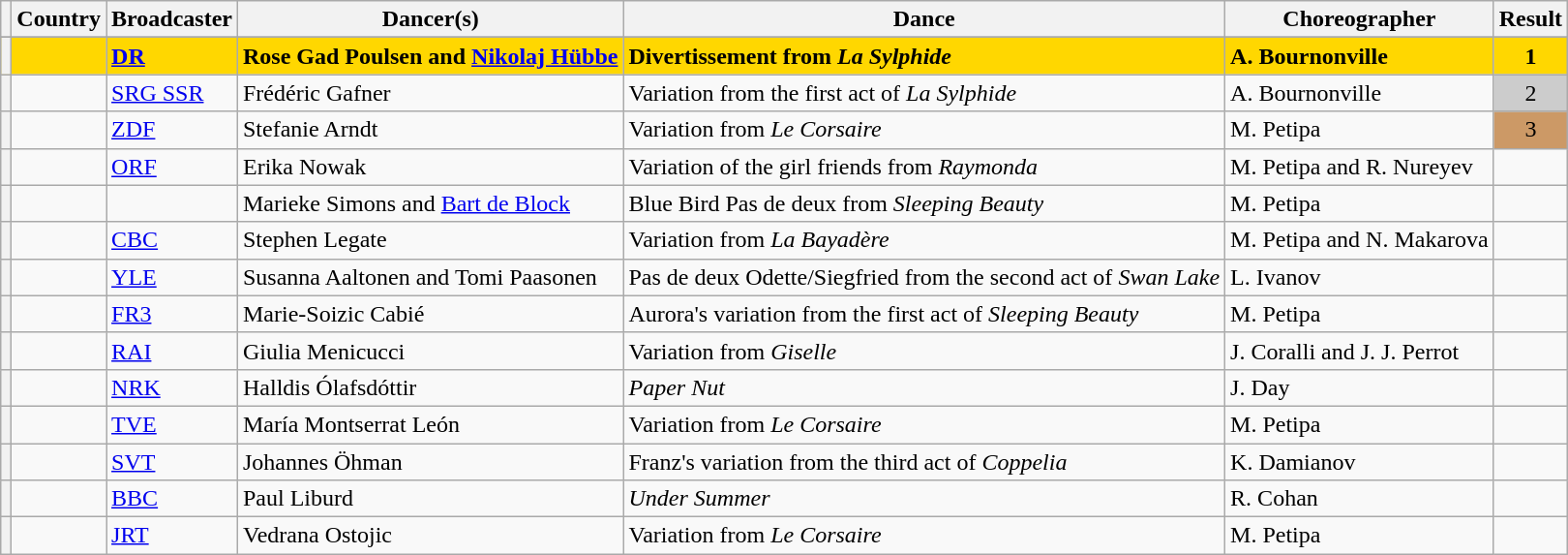<table class="wikitable sortable plainrowheaders">
<tr>
<th scope="col"></th>
<th scope="col">Country</th>
<th scope="col">Broadcaster</th>
<th scope="col">Dancer(s)</th>
<th scope="col">Dance</th>
<th scope="col">Choreographer</th>
<th scope="col">Result</th>
</tr>
<tr>
</tr>
<tr style="font-weight:bold; background:gold;">
<th scope="row" style="text-align:center;"></th>
<td></td>
<td><a href='#'>DR</a></td>
<td>Rose Gad Poulsen and <a href='#'>Nikolaj Hübbe</a></td>
<td>Divertissement from <em>La Sylphide</em></td>
<td>A. Bournonville</td>
<td style="text-align:center;">1</td>
</tr>
<tr>
<th scope="row" style="text-align:center;"></th>
<td></td>
<td><a href='#'>SRG SSR</a></td>
<td>Frédéric Gafner</td>
<td>Variation from the first act of <em>La Sylphide</em></td>
<td>A. Bournonville</td>
<td style="text-align:center; background-color:#CCC;">2</td>
</tr>
<tr>
<th scope="row" style="text-align:center;"></th>
<td></td>
<td><a href='#'>ZDF</a></td>
<td>Stefanie Arndt</td>
<td>Variation from <em>Le Corsaire</em></td>
<td>M. Petipa</td>
<td style="text-align:center; background-color:#C96;">3</td>
</tr>
<tr>
<th scope="row" style="text-align:center;"></th>
<td></td>
<td><a href='#'>ORF</a></td>
<td>Erika Nowak</td>
<td>Variation of the girl friends from <em>Raymonda</em></td>
<td>M. Petipa and R. Nureyev</td>
<td></td>
</tr>
<tr>
<th scope="row" style="text-align:center;"></th>
<td></td>
<td></td>
<td>Marieke Simons and <a href='#'>Bart de Block</a></td>
<td>Blue Bird Pas de deux from <em>Sleeping Beauty</em></td>
<td>M. Petipa</td>
<td></td>
</tr>
<tr>
<th scope="row" style="text-align:center;"></th>
<td></td>
<td><a href='#'>CBC</a></td>
<td>Stephen Legate</td>
<td>Variation from <em>La Bayadère</em></td>
<td>M. Petipa and N. Makarova</td>
<td></td>
</tr>
<tr>
<th scope="row" style="text-align:center;"></th>
<td></td>
<td><a href='#'>YLE</a></td>
<td>Susanna Aaltonen and Tomi Paasonen</td>
<td>Pas de deux Odette/Siegfried from the second act of <em>Swan Lake</em></td>
<td>L. Ivanov</td>
<td></td>
</tr>
<tr>
<th scope="row" style="text-align:center;"></th>
<td></td>
<td><a href='#'>FR3</a></td>
<td>Marie-Soizic Cabié</td>
<td>Aurora's variation from the first act of <em>Sleeping Beauty</em></td>
<td>M. Petipa</td>
<td></td>
</tr>
<tr>
<th scope="row" style="text-align:center;"></th>
<td></td>
<td><a href='#'>RAI</a></td>
<td>Giulia Menicucci</td>
<td>Variation from <em>Giselle</em></td>
<td>J. Coralli and J. J. Perrot</td>
<td></td>
</tr>
<tr>
<th scope="row" style="text-align:center;"></th>
<td></td>
<td><a href='#'>NRK</a></td>
<td>Halldis Ólafsdóttir</td>
<td><em>Paper Nut</em></td>
<td>J. Day</td>
<td></td>
</tr>
<tr>
<th scope="row" style="text-align:center;"></th>
<td></td>
<td><a href='#'>TVE</a></td>
<td>María Montserrat León</td>
<td>Variation from <em>Le Corsaire</em></td>
<td>M. Petipa</td>
<td></td>
</tr>
<tr>
<th scope="row" style="text-align:center;"></th>
<td></td>
<td><a href='#'>SVT</a></td>
<td>Johannes Öhman</td>
<td>Franz's variation from the third act of <em>Coppelia</em></td>
<td>K. Damianov</td>
<td></td>
</tr>
<tr>
<th scope="row" style="text-align:center;"></th>
<td></td>
<td><a href='#'>BBC</a></td>
<td>Paul Liburd</td>
<td><em>Under Summer</em></td>
<td>R. Cohan</td>
<td></td>
</tr>
<tr>
<th scope="row" style="text-align:center;"></th>
<td></td>
<td><a href='#'>JRT</a></td>
<td>Vedrana Ostojic</td>
<td>Variation from <em>Le Corsaire</em></td>
<td>M. Petipa</td>
<td></td>
</tr>
</table>
